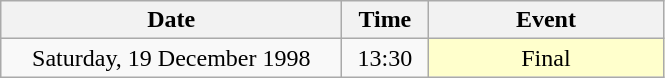<table class = "wikitable" style="text-align:center;">
<tr>
<th width=220>Date</th>
<th width=50>Time</th>
<th width=150>Event</th>
</tr>
<tr>
<td>Saturday, 19 December 1998</td>
<td>13:30</td>
<td bgcolor=ffffcc>Final</td>
</tr>
</table>
